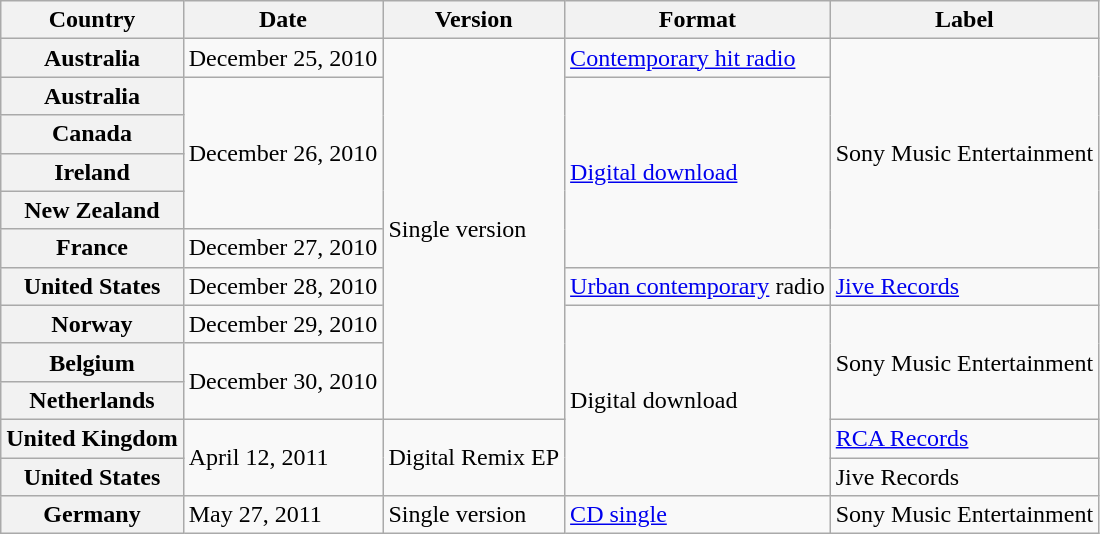<table class="wikitable plainrowheaders">
<tr>
<th scope="col">Country</th>
<th scope="col">Date</th>
<th scope="col">Version</th>
<th scope="col">Format</th>
<th scope="col">Label</th>
</tr>
<tr>
<th scope="row">Australia</th>
<td>December 25, 2010</td>
<td rowspan="10">Single version</td>
<td><a href='#'>Contemporary hit radio</a></td>
<td rowspan="6">Sony Music Entertainment</td>
</tr>
<tr>
<th scope="row">Australia</th>
<td rowspan="4">December 26, 2010</td>
<td rowspan="5"><a href='#'>Digital download</a></td>
</tr>
<tr>
<th scope="row">Canada</th>
</tr>
<tr>
<th scope="row">Ireland</th>
</tr>
<tr>
<th scope="row">New Zealand</th>
</tr>
<tr>
<th scope="row">France</th>
<td>December 27, 2010</td>
</tr>
<tr>
<th scope="row">United States</th>
<td>December 28, 2010</td>
<td><a href='#'>Urban contemporary</a> radio</td>
<td><a href='#'>Jive Records</a></td>
</tr>
<tr>
<th scope="row">Norway</th>
<td>December 29, 2010</td>
<td rowspan="5">Digital download</td>
<td rowspan="3">Sony Music Entertainment</td>
</tr>
<tr>
<th scope="row">Belgium</th>
<td rowspan="2">December 30, 2010</td>
</tr>
<tr>
<th scope="row">Netherlands</th>
</tr>
<tr>
<th scope="row">United Kingdom</th>
<td rowspan="2">April 12, 2011</td>
<td rowspan="2">Digital Remix EP</td>
<td><a href='#'>RCA Records</a></td>
</tr>
<tr>
<th scope="row">United States</th>
<td>Jive Records</td>
</tr>
<tr>
<th scope="row">Germany</th>
<td>May 27, 2011</td>
<td>Single version</td>
<td><a href='#'>CD single</a></td>
<td>Sony Music Entertainment</td>
</tr>
</table>
